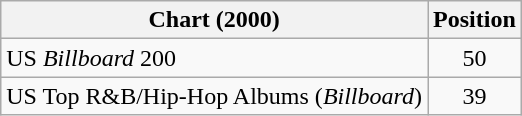<table class="wikitable sortable plainrowheaders">
<tr>
<th>Chart (2000)</th>
<th>Position</th>
</tr>
<tr>
<td>US <em>Billboard</em> 200</td>
<td style="text-align:center">50</td>
</tr>
<tr>
<td>US Top R&B/Hip-Hop Albums (<em>Billboard</em>)</td>
<td style="text-align:center">39</td>
</tr>
</table>
